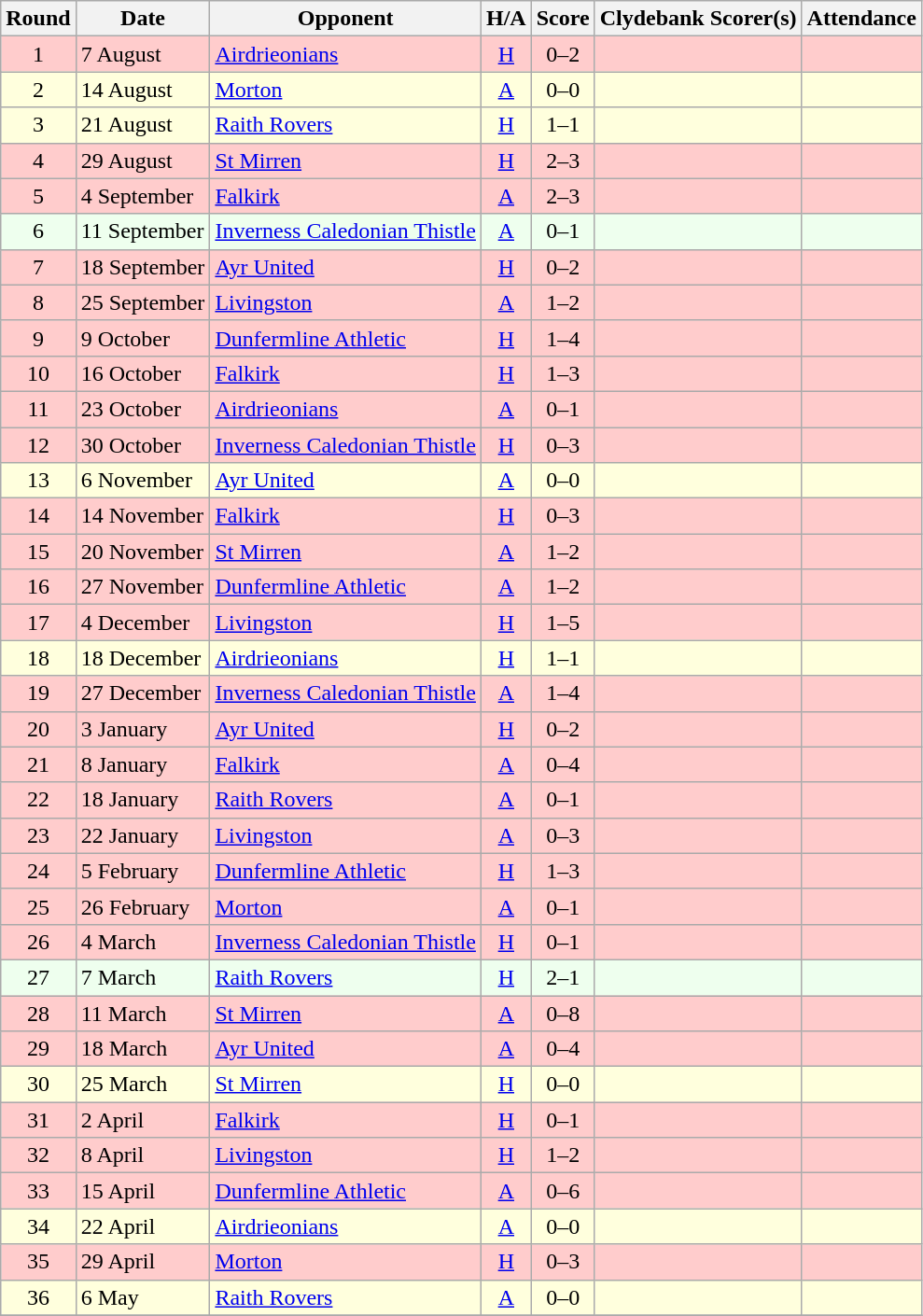<table class="wikitable" style="text-align:center">
<tr>
<th>Round</th>
<th>Date</th>
<th>Opponent</th>
<th>H/A</th>
<th>Score</th>
<th>Clydebank Scorer(s)</th>
<th>Attendance</th>
</tr>
<tr bgcolor=#FFCCCC>
<td>1</td>
<td align=left>7 August</td>
<td align=left><a href='#'>Airdrieonians</a></td>
<td><a href='#'>H</a></td>
<td>0–2</td>
<td align=left></td>
<td></td>
</tr>
<tr bgcolor=#FFFFDD>
<td>2</td>
<td align=left>14 August</td>
<td align=left><a href='#'>Morton</a></td>
<td><a href='#'>A</a></td>
<td>0–0</td>
<td align=left></td>
<td></td>
</tr>
<tr bgcolor=#FFFFDD>
<td>3</td>
<td align=left>21 August</td>
<td align=left><a href='#'>Raith Rovers</a></td>
<td><a href='#'>H</a></td>
<td>1–1</td>
<td align=left></td>
<td></td>
</tr>
<tr bgcolor=#FFCCCC>
<td>4</td>
<td align=left>29 August</td>
<td align=left><a href='#'>St Mirren</a></td>
<td><a href='#'>H</a></td>
<td>2–3</td>
<td align=left></td>
<td></td>
</tr>
<tr bgcolor=#FFCCCC>
<td>5</td>
<td align=left>4 September</td>
<td align=left><a href='#'>Falkirk</a></td>
<td><a href='#'>A</a></td>
<td>2–3</td>
<td align=left></td>
<td></td>
</tr>
<tr bgcolor=#EEFFEE>
<td>6</td>
<td align=left>11 September</td>
<td align=left><a href='#'>Inverness Caledonian Thistle</a></td>
<td><a href='#'>A</a></td>
<td>0–1</td>
<td align=left></td>
<td></td>
</tr>
<tr bgcolor=#FFCCCC>
<td>7</td>
<td align=left>18 September</td>
<td align=left><a href='#'>Ayr United</a></td>
<td><a href='#'>H</a></td>
<td>0–2</td>
<td align=left></td>
<td></td>
</tr>
<tr bgcolor=#FFCCCC>
<td>8</td>
<td align=left>25 September</td>
<td align=left><a href='#'>Livingston</a></td>
<td><a href='#'>A</a></td>
<td>1–2</td>
<td align=left></td>
<td></td>
</tr>
<tr bgcolor=#FFCCCC>
<td>9</td>
<td align=left>9 October</td>
<td align=left><a href='#'>Dunfermline Athletic</a></td>
<td><a href='#'>H</a></td>
<td>1–4</td>
<td align=left></td>
<td></td>
</tr>
<tr bgcolor=#FFCCCC>
<td>10</td>
<td align=left>16 October</td>
<td align=left><a href='#'>Falkirk</a></td>
<td><a href='#'>H</a></td>
<td>1–3</td>
<td align=left></td>
<td></td>
</tr>
<tr bgcolor=#FFCCCC>
<td>11</td>
<td align=left>23 October</td>
<td align=left><a href='#'>Airdrieonians</a></td>
<td><a href='#'>A</a></td>
<td>0–1</td>
<td align=left></td>
<td></td>
</tr>
<tr bgcolor=#FFCCCC>
<td>12</td>
<td align=left>30 October</td>
<td align=left><a href='#'>Inverness Caledonian Thistle</a></td>
<td><a href='#'>H</a></td>
<td>0–3</td>
<td align=left></td>
<td></td>
</tr>
<tr bgcolor=#FFFFDD>
<td>13</td>
<td align=left>6 November</td>
<td align=left><a href='#'>Ayr United</a></td>
<td><a href='#'>A</a></td>
<td>0–0</td>
<td align=left></td>
<td></td>
</tr>
<tr bgcolor=#FFCCCC>
<td>14</td>
<td align=left>14 November</td>
<td align=left><a href='#'>Falkirk</a></td>
<td><a href='#'>H</a></td>
<td>0–3</td>
<td align=left></td>
<td></td>
</tr>
<tr bgcolor=#FFCCCC>
<td>15</td>
<td align=left>20 November</td>
<td align=left><a href='#'>St Mirren</a></td>
<td><a href='#'>A</a></td>
<td>1–2</td>
<td align=left></td>
<td></td>
</tr>
<tr bgcolor=#FFCCCC>
<td>16</td>
<td align=left>27 November</td>
<td align=left><a href='#'>Dunfermline Athletic</a></td>
<td><a href='#'>A</a></td>
<td>1–2</td>
<td align=left></td>
<td></td>
</tr>
<tr bgcolor=#FFCCCC>
<td>17</td>
<td align=left>4 December</td>
<td align=left><a href='#'>Livingston</a></td>
<td><a href='#'>H</a></td>
<td>1–5</td>
<td align=left></td>
<td></td>
</tr>
<tr bgcolor=#FFFFDD>
<td>18</td>
<td align=left>18 December</td>
<td align=left><a href='#'>Airdrieonians</a></td>
<td><a href='#'>H</a></td>
<td>1–1</td>
<td align=left></td>
<td></td>
</tr>
<tr bgcolor=#FFCCCC>
<td>19</td>
<td align=left>27 December</td>
<td align=left><a href='#'>Inverness Caledonian Thistle</a></td>
<td><a href='#'>A</a></td>
<td>1–4</td>
<td align=left></td>
<td></td>
</tr>
<tr bgcolor=#FFCCCC>
<td>20</td>
<td align=left>3 January</td>
<td align=left><a href='#'>Ayr United</a></td>
<td><a href='#'>H</a></td>
<td>0–2</td>
<td align=left></td>
<td></td>
</tr>
<tr bgcolor=#FFCCCC>
<td>21</td>
<td align=left>8 January</td>
<td align=left><a href='#'>Falkirk</a></td>
<td><a href='#'>A</a></td>
<td>0–4</td>
<td align=left></td>
<td></td>
</tr>
<tr bgcolor=#FFCCCC>
<td>22</td>
<td align=left>18 January</td>
<td align=left><a href='#'>Raith Rovers</a></td>
<td><a href='#'>A</a></td>
<td>0–1</td>
<td align=left></td>
<td></td>
</tr>
<tr bgcolor=#FFCCCC>
<td>23</td>
<td align=left>22 January</td>
<td align=left><a href='#'>Livingston</a></td>
<td><a href='#'>A</a></td>
<td>0–3</td>
<td align=left></td>
<td></td>
</tr>
<tr bgcolor=#FFCCCC>
<td>24</td>
<td align=left>5 February</td>
<td align=left><a href='#'>Dunfermline Athletic</a></td>
<td><a href='#'>H</a></td>
<td>1–3</td>
<td align=left></td>
<td></td>
</tr>
<tr bgcolor=#FFCCCC>
<td>25</td>
<td align=left>26 February</td>
<td align=left><a href='#'>Morton</a></td>
<td><a href='#'>A</a></td>
<td>0–1</td>
<td align=left></td>
<td></td>
</tr>
<tr bgcolor=#FFCCCC>
<td>26</td>
<td align=left>4 March</td>
<td align=left><a href='#'>Inverness Caledonian Thistle</a></td>
<td><a href='#'>H</a></td>
<td>0–1</td>
<td align=left></td>
<td></td>
</tr>
<tr bgcolor=#EEFFEE>
<td>27</td>
<td align=left>7 March</td>
<td align=left><a href='#'>Raith Rovers</a></td>
<td><a href='#'>H</a></td>
<td>2–1</td>
<td align=left></td>
<td></td>
</tr>
<tr bgcolor=#FFCCCC>
<td>28</td>
<td align=left>11 March</td>
<td align=left><a href='#'>St Mirren</a></td>
<td><a href='#'>A</a></td>
<td>0–8</td>
<td align=left></td>
<td></td>
</tr>
<tr bgcolor=#FFCCCC>
<td>29</td>
<td align=left>18 March</td>
<td align=left><a href='#'>Ayr United</a></td>
<td><a href='#'>A</a></td>
<td>0–4</td>
<td align=left></td>
<td></td>
</tr>
<tr bgcolor=#FFFFDD>
<td>30</td>
<td align=left>25 March</td>
<td align=left><a href='#'>St Mirren</a></td>
<td><a href='#'>H</a></td>
<td>0–0</td>
<td align=left></td>
<td></td>
</tr>
<tr bgcolor=#FFCCCC>
<td>31</td>
<td align=left>2 April</td>
<td align=left><a href='#'>Falkirk</a></td>
<td><a href='#'>H</a></td>
<td>0–1</td>
<td align=left></td>
<td></td>
</tr>
<tr bgcolor=#FFCCCC>
<td>32</td>
<td align=left>8 April</td>
<td align=left><a href='#'>Livingston</a></td>
<td><a href='#'>H</a></td>
<td>1–2</td>
<td align=left></td>
<td></td>
</tr>
<tr bgcolor=#FFCCCC>
<td>33</td>
<td align=left>15 April</td>
<td align=left><a href='#'>Dunfermline Athletic</a></td>
<td><a href='#'>A</a></td>
<td>0–6</td>
<td align=left></td>
<td></td>
</tr>
<tr bgcolor=#FFFFDD>
<td>34</td>
<td align=left>22 April</td>
<td align=left><a href='#'>Airdrieonians</a></td>
<td><a href='#'>A</a></td>
<td>0–0</td>
<td align=left></td>
<td></td>
</tr>
<tr bgcolor=#FFCCCC>
<td>35</td>
<td align=left>29 April</td>
<td align=left><a href='#'>Morton</a></td>
<td><a href='#'>H</a></td>
<td>0–3</td>
<td align=left></td>
<td></td>
</tr>
<tr bgcolor=#FFFFDD>
<td>36</td>
<td align=left>6 May</td>
<td align=left><a href='#'>Raith Rovers</a></td>
<td><a href='#'>A</a></td>
<td>0–0</td>
<td align=left></td>
<td></td>
</tr>
<tr>
</tr>
</table>
